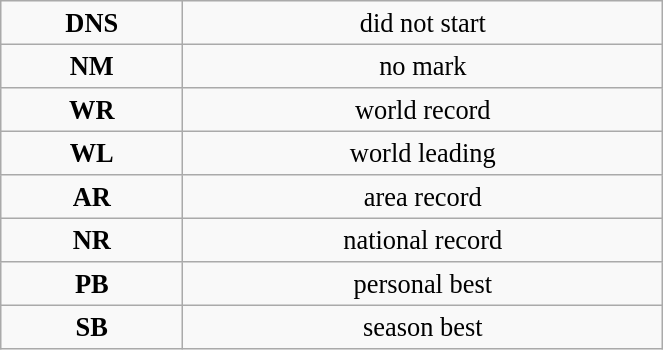<table class="wikitable" style=" text-align:center; font-size:110%;" width="35%">
<tr>
<td><strong>DNS</strong></td>
<td>did not start</td>
</tr>
<tr>
<td><strong>NM</strong></td>
<td>no mark</td>
</tr>
<tr>
<td><strong>WR</strong></td>
<td>world record</td>
</tr>
<tr>
<td><strong>WL</strong></td>
<td>world leading</td>
</tr>
<tr>
<td><strong>AR</strong></td>
<td>area record</td>
</tr>
<tr>
<td><strong>NR</strong></td>
<td>national record</td>
</tr>
<tr>
<td><strong>PB</strong></td>
<td>personal best</td>
</tr>
<tr>
<td><strong>SB</strong></td>
<td>season best</td>
</tr>
</table>
